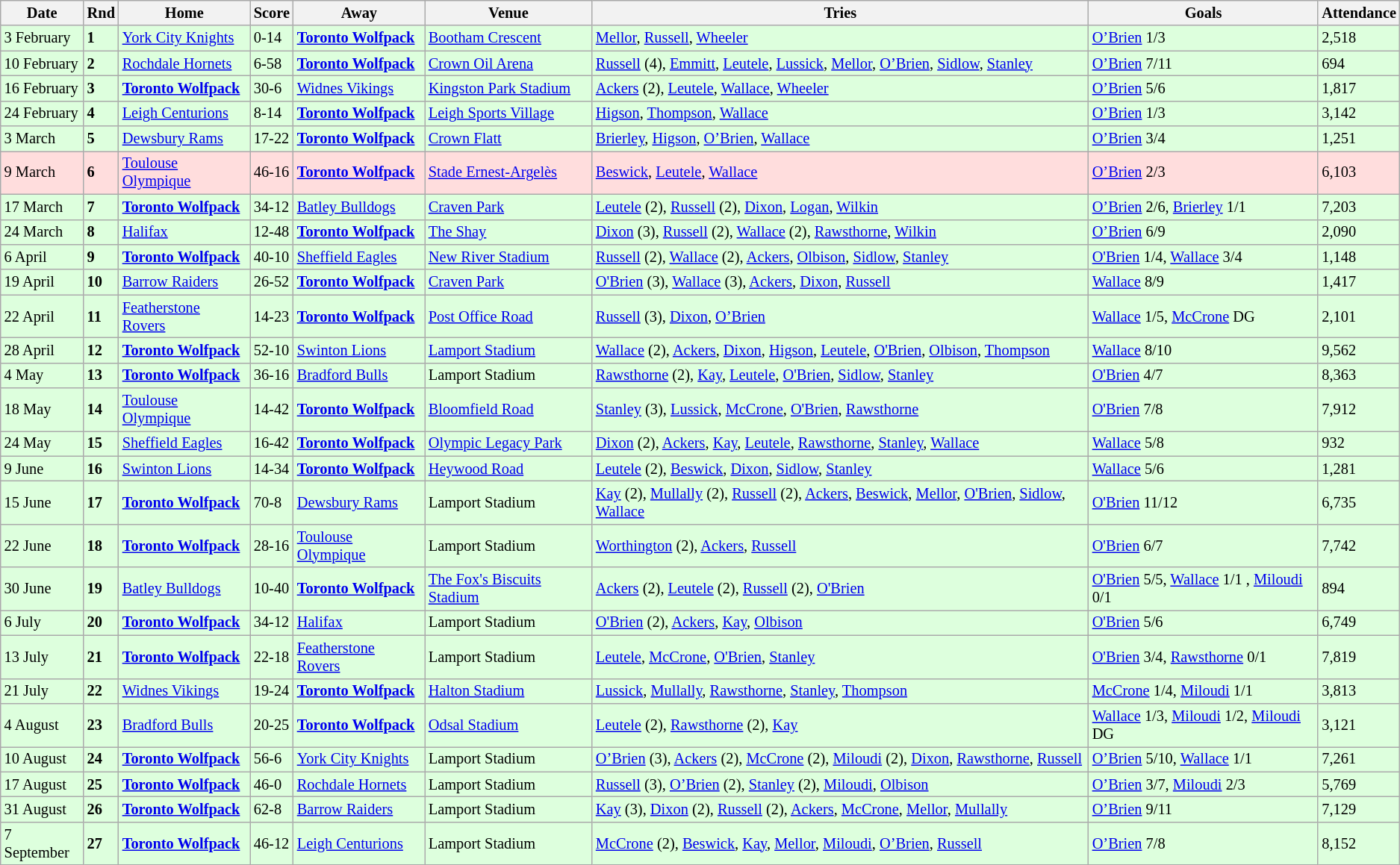<table class="wikitable" style="font-size:85%;">
<tr>
<th>Date</th>
<th>Rnd</th>
<th>Home</th>
<th>Score</th>
<th>Away</th>
<th>Venue</th>
<th>Tries</th>
<th>Goals</th>
<th>Attendance</th>
</tr>
<tr style="background:#ddffdd;" width=20 | >
<td>3 February</td>
<td><strong>1</strong></td>
<td> <a href='#'>York City Knights</a></td>
<td>0-14</td>
<td> <strong><a href='#'>Toronto Wolfpack</a></strong></td>
<td><a href='#'>Bootham Crescent</a></td>
<td><a href='#'>Mellor</a>, <a href='#'>Russell</a>, <a href='#'>Wheeler</a></td>
<td><a href='#'>O’Brien</a> 1/3</td>
<td>2,518</td>
</tr>
<tr style="background:#ddffdd;" width=20 | >
<td>10 February</td>
<td><strong>2</strong></td>
<td> <a href='#'>Rochdale Hornets</a></td>
<td>6-58</td>
<td> <strong><a href='#'>Toronto Wolfpack</a></strong></td>
<td><a href='#'>Crown Oil Arena</a></td>
<td><a href='#'>Russell</a> (4), <a href='#'>Emmitt</a>, <a href='#'>Leutele</a>, <a href='#'>Lussick</a>, <a href='#'>Mellor</a>, <a href='#'>O’Brien</a>, <a href='#'>Sidlow</a>, <a href='#'>Stanley</a></td>
<td><a href='#'>O’Brien</a> 7/11</td>
<td>694</td>
</tr>
<tr style="background:#ddffdd;" width=20 | >
<td>16 February</td>
<td><strong>3</strong></td>
<td> <strong><a href='#'>Toronto Wolfpack</a></strong></td>
<td>30-6</td>
<td> <a href='#'>Widnes Vikings</a></td>
<td><a href='#'>Kingston Park Stadium</a></td>
<td><a href='#'>Ackers</a> (2), <a href='#'>Leutele</a>, <a href='#'>Wallace</a>, <a href='#'>Wheeler</a></td>
<td><a href='#'>O’Brien</a> 5/6</td>
<td>1,817</td>
</tr>
<tr style="background:#ddffdd;" width=20 | >
<td>24 February</td>
<td><strong>4</strong></td>
<td> <a href='#'>Leigh Centurions</a></td>
<td>8-14</td>
<td> <strong><a href='#'>Toronto Wolfpack</a></strong></td>
<td><a href='#'>Leigh Sports Village</a></td>
<td><a href='#'>Higson</a>, <a href='#'>Thompson</a>, <a href='#'>Wallace</a></td>
<td><a href='#'>O’Brien</a> 1/3</td>
<td>3,142</td>
</tr>
<tr style="background:#ddffdd;" width=20 | >
<td>3 March</td>
<td><strong>5</strong></td>
<td> <a href='#'>Dewsbury Rams</a></td>
<td>17-22</td>
<td> <strong><a href='#'>Toronto Wolfpack</a></strong></td>
<td><a href='#'>Crown Flatt</a></td>
<td><a href='#'>Brierley</a>, <a href='#'>Higson</a>, <a href='#'>O’Brien</a>, <a href='#'>Wallace</a></td>
<td><a href='#'>O’Brien</a> 3/4</td>
<td>1,251</td>
</tr>
<tr style="background:#ffdddd;" width=20 | >
<td>9 March</td>
<td><strong>6</strong></td>
<td> <a href='#'>Toulouse Olympique</a></td>
<td>46-16</td>
<td> <strong><a href='#'>Toronto Wolfpack</a></strong></td>
<td><a href='#'>Stade Ernest-Argelès</a></td>
<td><a href='#'>Beswick</a>, <a href='#'>Leutele</a>, <a href='#'>Wallace</a></td>
<td><a href='#'>O’Brien</a> 2/3</td>
<td>6,103</td>
</tr>
<tr style="background:#ddffdd;" width=20 | >
<td>17 March</td>
<td><strong>7</strong></td>
<td> <strong><a href='#'>Toronto Wolfpack</a></strong></td>
<td>34-12</td>
<td> <a href='#'>Batley Bulldogs</a></td>
<td><a href='#'>Craven Park</a></td>
<td><a href='#'>Leutele</a> (2), <a href='#'>Russell</a> (2), <a href='#'>Dixon</a>, <a href='#'>Logan</a>, <a href='#'>Wilkin</a></td>
<td><a href='#'>O’Brien</a> 2/6, <a href='#'>Brierley</a> 1/1</td>
<td>7,203</td>
</tr>
<tr style="background:#ddffdd;" width=20 | >
<td>24 March</td>
<td><strong>8</strong></td>
<td> <a href='#'>Halifax</a></td>
<td>12-48</td>
<td> <strong><a href='#'>Toronto Wolfpack</a></strong></td>
<td><a href='#'>The Shay</a></td>
<td><a href='#'>Dixon</a> (3), <a href='#'>Russell</a> (2), <a href='#'>Wallace</a> (2), <a href='#'>Rawsthorne</a>, <a href='#'>Wilkin</a></td>
<td><a href='#'>O’Brien</a> 6/9</td>
<td>2,090</td>
</tr>
<tr style="background:#ddffdd;" width=20 | >
<td>6 April</td>
<td><strong>9</strong></td>
<td> <strong><a href='#'>Toronto Wolfpack</a></strong></td>
<td>40-10</td>
<td> <a href='#'>Sheffield Eagles</a></td>
<td><a href='#'>New River Stadium</a></td>
<td><a href='#'>Russell</a> (2), <a href='#'>Wallace</a> (2), <a href='#'>Ackers</a>, <a href='#'>Olbison</a>, <a href='#'>Sidlow</a>, <a href='#'>Stanley</a></td>
<td><a href='#'>O'Brien</a> 1/4, <a href='#'>Wallace</a> 3/4</td>
<td>1,148</td>
</tr>
<tr style="background:#ddffdd;" width=20 | >
<td>19 April</td>
<td><strong>10</strong></td>
<td> <a href='#'>Barrow Raiders</a></td>
<td>26-52</td>
<td> <strong><a href='#'>Toronto Wolfpack</a></strong></td>
<td><a href='#'>Craven Park</a></td>
<td><a href='#'>O'Brien</a> (3), <a href='#'>Wallace</a> (3), <a href='#'>Ackers</a>, <a href='#'>Dixon</a>, <a href='#'>Russell</a></td>
<td><a href='#'>Wallace</a> 8/9</td>
<td>1,417</td>
</tr>
<tr style="background:#ddffdd;" width=20 | >
<td>22 April</td>
<td><strong>11</strong></td>
<td> <a href='#'>Featherstone Rovers</a></td>
<td>14-23</td>
<td> <strong><a href='#'>Toronto Wolfpack</a></strong></td>
<td><a href='#'>Post Office Road</a></td>
<td><a href='#'>Russell</a> (3), <a href='#'>Dixon</a>, <a href='#'>O’Brien</a></td>
<td><a href='#'>Wallace</a> 1/5, <a href='#'>McCrone</a> DG</td>
<td>2,101</td>
</tr>
<tr style="background:#ddffdd;" width=20 | >
<td>28 April</td>
<td><strong>12</strong></td>
<td> <strong><a href='#'>Toronto Wolfpack</a></strong></td>
<td>52-10</td>
<td> <a href='#'>Swinton Lions</a></td>
<td><a href='#'>Lamport Stadium</a></td>
<td><a href='#'>Wallace</a> (2), <a href='#'>Ackers</a>, <a href='#'>Dixon</a>, <a href='#'>Higson</a>, <a href='#'>Leutele</a>, <a href='#'>O'Brien</a>, <a href='#'>Olbison</a>, <a href='#'>Thompson</a></td>
<td><a href='#'>Wallace</a> 8/10</td>
<td>9,562</td>
</tr>
<tr style="background:#ddffdd;" width=20 | >
<td>4 May</td>
<td><strong>13</strong></td>
<td> <strong><a href='#'>Toronto Wolfpack</a></strong></td>
<td>36-16</td>
<td> <a href='#'>Bradford Bulls</a></td>
<td>Lamport Stadium</td>
<td><a href='#'>Rawsthorne</a> (2), <a href='#'>Kay</a>, <a href='#'>Leutele</a>, <a href='#'>O'Brien</a>, <a href='#'>Sidlow</a>, <a href='#'>Stanley</a></td>
<td><a href='#'>O'Brien</a> 4/7</td>
<td>8,363</td>
</tr>
<tr style="background:#ddffdd;" width=20 | >
<td>18 May</td>
<td><strong>14</strong></td>
<td> <a href='#'>Toulouse Olympique</a></td>
<td>14-42</td>
<td> <strong><a href='#'>Toronto Wolfpack</a></strong></td>
<td><a href='#'>Bloomfield Road</a></td>
<td><a href='#'>Stanley</a> (3), <a href='#'>Lussick</a>, <a href='#'>McCrone</a>, <a href='#'>O'Brien</a>, <a href='#'>Rawsthorne</a></td>
<td><a href='#'>O'Brien</a> 7/8</td>
<td>7,912</td>
</tr>
<tr style="background:#ddffdd;" width=20 | >
<td>24 May</td>
<td><strong>15</strong></td>
<td> <a href='#'>Sheffield Eagles</a></td>
<td>16-42</td>
<td> <strong><a href='#'>Toronto Wolfpack</a></strong></td>
<td><a href='#'>Olympic Legacy Park</a></td>
<td><a href='#'>Dixon</a> (2), <a href='#'>Ackers</a>, <a href='#'>Kay</a>, <a href='#'>Leutele</a>, <a href='#'>Rawsthorne</a>, <a href='#'>Stanley</a>, <a href='#'>Wallace</a></td>
<td><a href='#'>Wallace</a> 5/8</td>
<td>932</td>
</tr>
<tr style="background:#ddffdd;" width=20 | >
<td>9 June</td>
<td><strong>16</strong></td>
<td> <a href='#'>Swinton Lions</a></td>
<td>14-34</td>
<td> <strong><a href='#'>Toronto Wolfpack</a></strong></td>
<td><a href='#'>Heywood Road</a></td>
<td><a href='#'>Leutele</a> (2), <a href='#'>Beswick</a>, <a href='#'>Dixon</a>, <a href='#'>Sidlow</a>, <a href='#'>Stanley</a></td>
<td><a href='#'>Wallace</a> 5/6</td>
<td>1,281</td>
</tr>
<tr style="background:#ddffdd;" width=20 | >
<td>15 June</td>
<td><strong>17</strong></td>
<td> <strong><a href='#'>Toronto Wolfpack</a></strong></td>
<td>70-8</td>
<td> <a href='#'>Dewsbury Rams</a></td>
<td>Lamport Stadium</td>
<td><a href='#'>Kay</a> (2), <a href='#'>Mullally</a> (2), <a href='#'>Russell</a> (2), <a href='#'>Ackers</a>, <a href='#'>Beswick</a>, <a href='#'>Mellor</a>, <a href='#'>O'Brien</a>, <a href='#'>Sidlow</a>, <a href='#'>Wallace</a></td>
<td><a href='#'>O'Brien</a> 11/12</td>
<td>6,735</td>
</tr>
<tr style="background:#ddffdd;" width=20 | >
<td>22 June</td>
<td><strong>18</strong></td>
<td> <strong><a href='#'>Toronto Wolfpack</a></strong></td>
<td>28-16</td>
<td> <a href='#'>Toulouse Olympique</a></td>
<td>Lamport Stadium</td>
<td><a href='#'>Worthington</a> (2), <a href='#'>Ackers</a>, <a href='#'>Russell</a></td>
<td><a href='#'>O'Brien</a> 6/7</td>
<td>7,742</td>
</tr>
<tr style="background:#ddffdd;" width=20 | >
<td>30 June</td>
<td><strong>19</strong></td>
<td> <a href='#'>Batley Bulldogs</a></td>
<td>10-40</td>
<td> <strong><a href='#'>Toronto Wolfpack</a></strong></td>
<td><a href='#'>The Fox's Biscuits Stadium</a></td>
<td><a href='#'>Ackers</a> (2), <a href='#'>Leutele</a> (2), <a href='#'>Russell</a> (2), <a href='#'>O'Brien</a></td>
<td><a href='#'>O'Brien</a> 5/5, <a href='#'>Wallace</a> 1/1 , <a href='#'>Miloudi</a> 0/1</td>
<td>894</td>
</tr>
<tr style="background:#ddffdd;" width=20 | >
<td>6 July</td>
<td><strong>20</strong></td>
<td> <strong><a href='#'>Toronto Wolfpack</a></strong></td>
<td>34-12</td>
<td> <a href='#'>Halifax</a></td>
<td>Lamport Stadium</td>
<td><a href='#'>O'Brien</a> (2), <a href='#'>Ackers</a>, <a href='#'>Kay</a>, <a href='#'>Olbison</a></td>
<td><a href='#'>O'Brien</a> 5/6</td>
<td>6,749</td>
</tr>
<tr style="background:#ddffdd;" width=20 | >
<td>13 July</td>
<td><strong>21</strong></td>
<td> <strong><a href='#'>Toronto Wolfpack</a></strong></td>
<td>22-18</td>
<td> <a href='#'>Featherstone Rovers</a></td>
<td>Lamport Stadium</td>
<td><a href='#'>Leutele</a>, <a href='#'>McCrone</a>, <a href='#'>O'Brien</a>, <a href='#'>Stanley</a></td>
<td><a href='#'>O'Brien</a> 3/4, <a href='#'>Rawsthorne</a> 0/1</td>
<td>7,819</td>
</tr>
<tr style="background:#ddffdd;" width=20 | >
<td>21 July</td>
<td><strong>22</strong></td>
<td> <a href='#'>Widnes Vikings</a></td>
<td>19-24</td>
<td> <strong><a href='#'>Toronto Wolfpack</a></strong></td>
<td><a href='#'>Halton Stadium</a></td>
<td><a href='#'>Lussick</a>, <a href='#'>Mullally</a>, <a href='#'>Rawsthorne</a>, <a href='#'>Stanley</a>, <a href='#'>Thompson</a></td>
<td><a href='#'>McCrone</a> 1/4, <a href='#'>Miloudi</a> 1/1</td>
<td>3,813</td>
</tr>
<tr style="background:#ddffdd;" width=20 width=20 | >
<td>4 August</td>
<td><strong>23</strong></td>
<td> <a href='#'>Bradford Bulls</a></td>
<td>20-25</td>
<td> <strong><a href='#'>Toronto Wolfpack</a></strong></td>
<td><a href='#'>Odsal Stadium</a></td>
<td><a href='#'>Leutele</a> (2), <a href='#'>Rawsthorne</a> (2), <a href='#'>Kay</a></td>
<td><a href='#'>Wallace</a> 1/3, <a href='#'>Miloudi</a> 1/2, <a href='#'>Miloudi</a> DG</td>
<td>3,121</td>
</tr>
<tr style="background:#ddffdd;" width=20 | >
<td>10 August</td>
<td><strong>24</strong></td>
<td> <strong><a href='#'>Toronto Wolfpack</a></strong></td>
<td>56-6</td>
<td> <a href='#'>York City Knights</a></td>
<td>Lamport Stadium</td>
<td><a href='#'>O’Brien</a> (3), <a href='#'>Ackers</a> (2), <a href='#'>McCrone</a> (2), <a href='#'>Miloudi</a> (2), <a href='#'>Dixon</a>, <a href='#'>Rawsthorne</a>, <a href='#'>Russell</a></td>
<td><a href='#'>O’Brien</a> 5/10, <a href='#'>Wallace</a> 1/1</td>
<td>7,261</td>
</tr>
<tr style="background:#ddffdd" width=20 | >
<td>17 August</td>
<td><strong>25</strong></td>
<td> <strong><a href='#'>Toronto Wolfpack</a></strong></td>
<td>46-0</td>
<td> <a href='#'>Rochdale Hornets</a></td>
<td>Lamport Stadium</td>
<td><a href='#'>Russell</a> (3), <a href='#'>O’Brien</a> (2), <a href='#'>Stanley</a> (2), <a href='#'>Miloudi</a>, <a href='#'>Olbison</a></td>
<td><a href='#'>O’Brien</a> 3/7, <a href='#'>Miloudi</a> 2/3</td>
<td>5,769</td>
</tr>
<tr style="background:#ddffdd" width=20 | >
<td>31 August</td>
<td><strong>26</strong></td>
<td> <strong><a href='#'>Toronto Wolfpack</a></strong></td>
<td>62-8</td>
<td> <a href='#'>Barrow Raiders</a></td>
<td>Lamport Stadium</td>
<td><a href='#'>Kay</a> (3), <a href='#'>Dixon</a> (2), <a href='#'>Russell</a> (2), <a href='#'>Ackers</a>, <a href='#'>McCrone</a>, <a href='#'>Mellor</a>, <a href='#'>Mullally</a></td>
<td><a href='#'>O’Brien</a> 9/11</td>
<td>7,129</td>
</tr>
<tr style="background:#ddffdd;" width=20 | >
<td>7 September</td>
<td><strong>27</strong></td>
<td> <strong><a href='#'>Toronto Wolfpack</a></strong></td>
<td>46-12</td>
<td> <a href='#'>Leigh Centurions</a></td>
<td>Lamport Stadium</td>
<td><a href='#'>McCrone</a> (2), <a href='#'>Beswick</a>, <a href='#'>Kay</a>, <a href='#'>Mellor</a>, <a href='#'>Miloudi</a>, <a href='#'>O’Brien</a>, <a href='#'>Russell</a></td>
<td><a href='#'>O’Brien</a> 7/8</td>
<td>8,152</td>
</tr>
</table>
